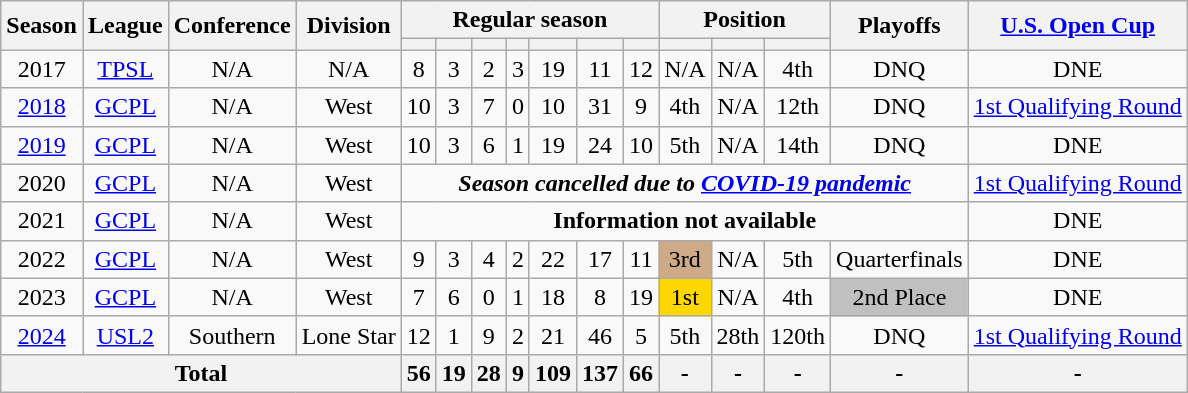<table class="wikitable sortable" style="text-align: center">
<tr>
<th scope="col" rowspan="2">Season</th>
<th scope="col" rowspan="2">League</th>
<th scope="col" rowspan="2">Conference</th>
<th scope="col" rowspan="2">Division</th>
<th colspan=7 class="unsortable">Regular season</th>
<th colspan=3 class="unsortable">Position</th>
<th scope="col" rowspan=2 class="unsortable">Playoffs</th>
<th scope="col" rowspan=2 class="unsortable"><a href='#'>U.S. Open Cup</a></th>
</tr>
<tr>
<th></th>
<th></th>
<th></th>
<th></th>
<th></th>
<th></th>
<th></th>
<th></th>
<th></th>
<th></th>
</tr>
<tr>
<td>2017</td>
<td><a href='#'>TPSL</a></td>
<td>N/A</td>
<td>N/A</td>
<td>8</td>
<td>3</td>
<td>2</td>
<td>3</td>
<td>19</td>
<td>11</td>
<td>12</td>
<td>N/A</td>
<td>N/A</td>
<td>4th<br></td>
<td>DNQ</td>
<td>DNE</td>
</tr>
<tr>
<td><a href='#'>2018</a></td>
<td><a href='#'>GCPL</a></td>
<td>N/A</td>
<td>West</td>
<td>10</td>
<td>3</td>
<td>7</td>
<td>0</td>
<td>10</td>
<td>31</td>
<td>9</td>
<td>4th<br></td>
<td>N/A</td>
<td>12th</td>
<td>DNQ</td>
<td><a href='#'>1st Qualifying Round</a></td>
</tr>
<tr>
<td><a href='#'>2019</a></td>
<td><a href='#'>GCPL</a></td>
<td>N/A</td>
<td>West</td>
<td>10</td>
<td>3</td>
<td>6</td>
<td>1</td>
<td>19</td>
<td>24</td>
<td>10</td>
<td>5th<br></td>
<td>N/A</td>
<td>14th</td>
<td>DNQ</td>
<td>DNE</td>
</tr>
<tr>
<td>2020</td>
<td><a href='#'>GCPL</a></td>
<td>N/A</td>
<td>West</td>
<td colspan="11" style="text-align:center;"><strong><em>Season cancelled due to <a href='#'>COVID-19 pandemic</a></em></strong></td>
<td><a href='#'>1st Qualifying Round</a></td>
</tr>
<tr>
<td>2021</td>
<td><a href='#'>GCPL</a></td>
<td>N/A</td>
<td>West</td>
<td colspan="11" style="text-align:center;"><strong>Information not available</strong></td>
<td>DNE</td>
</tr>
<tr>
<td>2022</td>
<td><a href='#'>GCPL</a></td>
<td>N/A</td>
<td>West</td>
<td>9</td>
<td>3</td>
<td>4</td>
<td>2</td>
<td>22</td>
<td>17</td>
<td>11</td>
<td bgcolor=CFAA88>3rd<br></td>
<td>N/A</td>
<td>5th</td>
<td>Quarterfinals</td>
<td>DNE</td>
</tr>
<tr>
<td>2023</td>
<td><a href='#'>GCPL</a></td>
<td>N/A</td>
<td>West</td>
<td>7</td>
<td>6</td>
<td>0</td>
<td>1</td>
<td>18</td>
<td>8</td>
<td>19</td>
<td bgcolor=gold>1st<br></td>
<td>N/A</td>
<td>4th</td>
<td bgcolor=silver>2nd Place</td>
<td>DNE</td>
</tr>
<tr>
<td><a href='#'>2024</a></td>
<td><a href='#'>USL2</a></td>
<td>Southern</td>
<td>Lone Star</td>
<td>12</td>
<td>1</td>
<td>9</td>
<td>2</td>
<td>21</td>
<td>46</td>
<td>5</td>
<td>5th</td>
<td>28th</td>
<td>120th</td>
<td>DNQ</td>
<td><a href='#'>1st Qualifying Round</a></td>
</tr>
<tr>
<th colspan=4>Total</th>
<th>56</th>
<th>19</th>
<th>28</th>
<th>9</th>
<th>109</th>
<th>137</th>
<th>66</th>
<th>-</th>
<th>-</th>
<th>-</th>
<th>-</th>
<th>-</th>
</tr>
</table>
